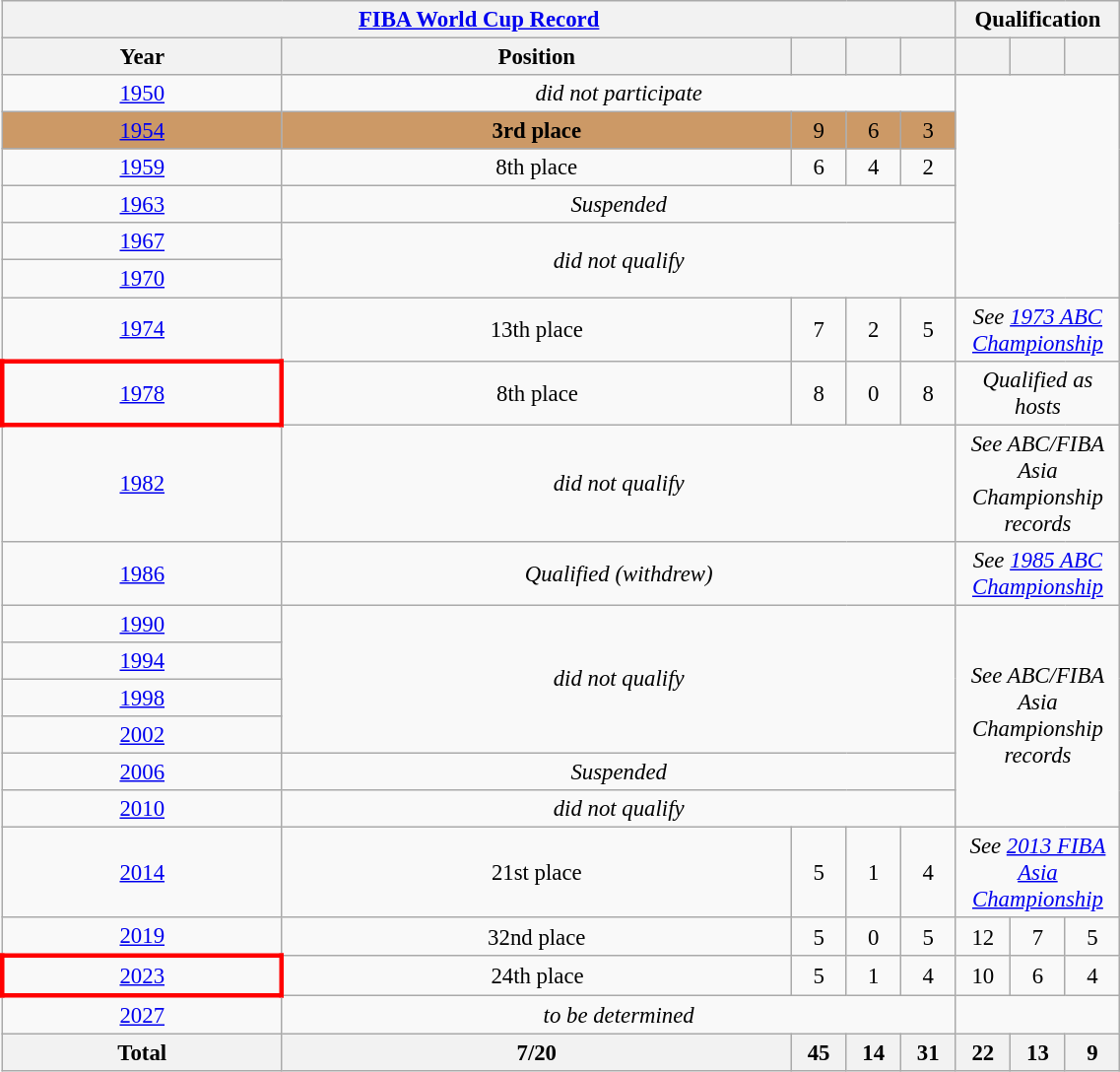<table class="wikitable collapsible autocollapse"  style="text-align:center; font-size:95%; width:60%;">
<tr>
<th colspan=5><a href='#'>FIBA World Cup Record</a></th>
<th colspan=4>Qualification</th>
</tr>
<tr>
<th>Year</th>
<th>Position</th>
<th width=30></th>
<th width=30></th>
<th width=30></th>
<th width=30></th>
<th width=30></th>
<th width=30></th>
</tr>
<tr>
<td> <a href='#'>1950</a></td>
<td colspan="4" style="text-align:center;"><em>did not participate</em></td>
<td colspan="3" rowspan="6"></td>
</tr>
<tr style="background:#c96;">
<td> <a href='#'>1954</a></td>
<td><strong>3rd place</strong></td>
<td>9</td>
<td>6</td>
<td>3</td>
</tr>
<tr>
<td> <a href='#'>1959</a></td>
<td>8th place</td>
<td>6</td>
<td>4</td>
<td>2</td>
</tr>
<tr>
<td> <a href='#'>1963</a></td>
<td colspan=4><em>Suspended</em></td>
</tr>
<tr>
<td> <a href='#'>1967</a></td>
<td colspan=4 rowspan=2><em>did not qualify</em></td>
</tr>
<tr>
<td> <a href='#'>1970</a></td>
</tr>
<tr>
<td> <a href='#'>1974</a></td>
<td>13th place</td>
<td>7</td>
<td>2</td>
<td>5</td>
<td colspan="3"><em>See <a href='#'>1973 ABC Championship</a></em></td>
</tr>
<tr>
<td style="border: 3px solid red"> <a href='#'>1978</a></td>
<td>8th place</td>
<td>8</td>
<td>0</td>
<td>8</td>
<td colspan="3" style="text-align:center;"><em>Qualified as hosts</em></td>
</tr>
<tr>
<td> <a href='#'>1982</a></td>
<td colspan="4" style="text-align:center;"><em>did not qualify</em></td>
<td colspan="3"><em>See ABC/FIBA Asia Championship records</em></td>
</tr>
<tr>
<td> <a href='#'>1986</a></td>
<td colspan="4" style="text-align:center;"><em>Qualified (withdrew)</em></td>
<td colspan="3"><em>See <a href='#'>1985 ABC Championship</a></em></td>
</tr>
<tr>
<td> <a href='#'>1990</a></td>
<td colspan="4" rowspan="4" style="text-align:center;"><em>did not qualify</em></td>
<td colspan="3" rowspan="6"><em>See ABC/FIBA Asia Championship records</em></td>
</tr>
<tr>
<td> <a href='#'>1994</a></td>
</tr>
<tr>
<td> <a href='#'>1998</a></td>
</tr>
<tr>
<td> <a href='#'>2002</a></td>
</tr>
<tr>
<td> <a href='#'>2006</a></td>
<td colspan="4"><em>Suspended</em></td>
</tr>
<tr>
<td> <a href='#'>2010</a></td>
<td colspan="4" style="text-align:center;"><em>did not qualify</em></td>
</tr>
<tr>
<td> <a href='#'>2014</a></td>
<td>21st place</td>
<td>5</td>
<td>1</td>
<td>4</td>
<td colspan="3"><em>See <a href='#'>2013 FIBA Asia Championship</a></em></td>
</tr>
<tr>
<td> <a href='#'>2019</a></td>
<td>32nd place</td>
<td>5</td>
<td>0</td>
<td>5</td>
<td>12</td>
<td>7</td>
<td>5</td>
</tr>
<tr>
<td style="border: 3px solid red">   <a href='#'>2023</a></td>
<td>24th place</td>
<td>5</td>
<td>1</td>
<td>4</td>
<td>10</td>
<td>6</td>
<td>4</td>
</tr>
<tr>
<td> <a href='#'>2027</a></td>
<td colspan="4" style="text-align:center;"><em>to be determined</em></td>
</tr>
<tr>
<th>Total</th>
<th>7/20</th>
<th>45</th>
<th>14</th>
<th>31</th>
<th>22</th>
<th>13</th>
<th>9</th>
</tr>
</table>
